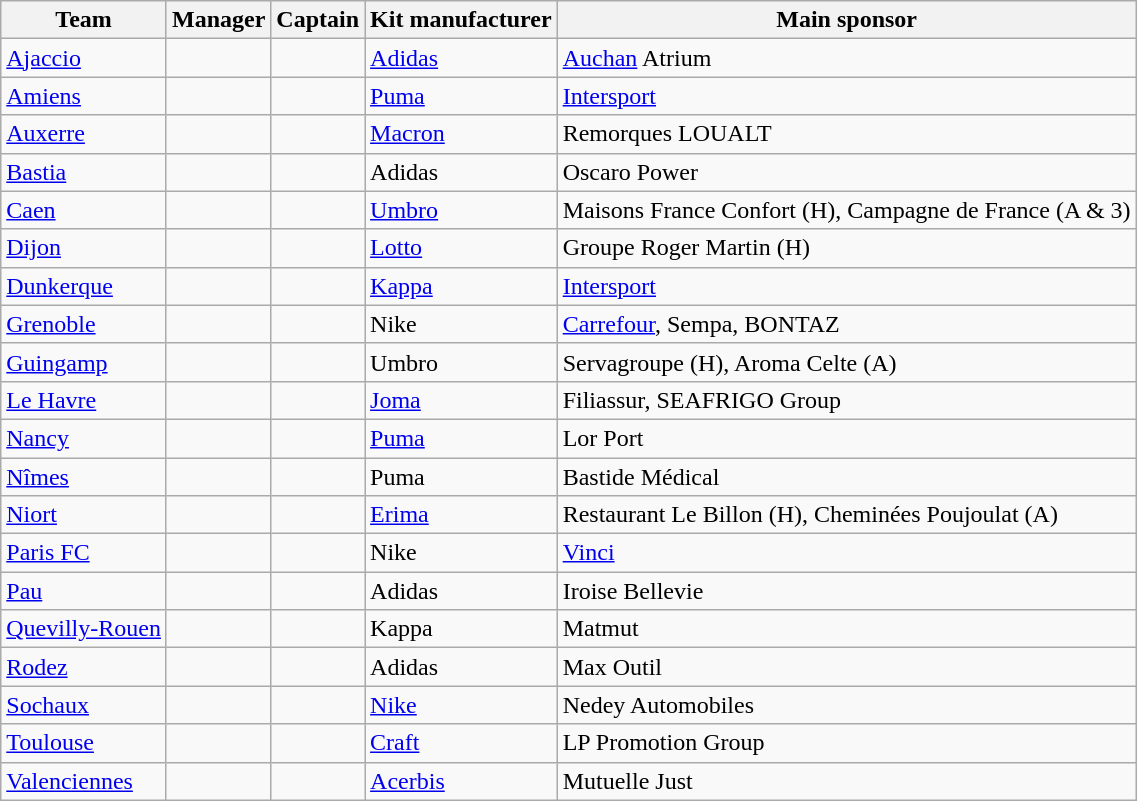<table class="wikitable sortable" style="text-align: left;">
<tr>
<th>Team</th>
<th>Manager</th>
<th>Captain</th>
<th>Kit manufacturer</th>
<th>Main sponsor</th>
</tr>
<tr>
<td><a href='#'>Ajaccio</a></td>
<td> </td>
<td> </td>
<td><a href='#'>Adidas</a></td>
<td><a href='#'>Auchan</a> Atrium</td>
</tr>
<tr>
<td><a href='#'>Amiens</a></td>
<td> </td>
<td> </td>
<td><a href='#'>Puma</a></td>
<td><a href='#'>Intersport</a></td>
</tr>
<tr>
<td><a href='#'>Auxerre</a></td>
<td> </td>
<td> </td>
<td><a href='#'>Macron</a></td>
<td>Remorques LOUALT</td>
</tr>
<tr>
<td><a href='#'>Bastia</a></td>
<td> </td>
<td> </td>
<td>Adidas</td>
<td>Oscaro Power</td>
</tr>
<tr>
<td><a href='#'>Caen</a></td>
<td> </td>
<td> </td>
<td><a href='#'>Umbro</a></td>
<td>Maisons France Confort (H), Campagne de France (A & 3)</td>
</tr>
<tr>
<td><a href='#'>Dijon</a></td>
<td> </td>
<td> </td>
<td><a href='#'>Lotto</a></td>
<td>Groupe Roger Martin (H)</td>
</tr>
<tr>
<td><a href='#'>Dunkerque</a></td>
<td> </td>
<td> </td>
<td><a href='#'>Kappa</a></td>
<td><a href='#'>Intersport</a></td>
</tr>
<tr>
<td><a href='#'>Grenoble</a></td>
<td> </td>
<td> </td>
<td>Nike</td>
<td><a href='#'>Carrefour</a>, Sempa, BONTAZ</td>
</tr>
<tr>
<td><a href='#'>Guingamp</a></td>
<td> </td>
<td> </td>
<td>Umbro</td>
<td>Servagroupe (H), Aroma Celte (A)</td>
</tr>
<tr>
<td><a href='#'>Le Havre</a></td>
<td> </td>
<td> </td>
<td><a href='#'>Joma</a></td>
<td>Filiassur, SEAFRIGO Group</td>
</tr>
<tr>
<td><a href='#'>Nancy</a></td>
<td> </td>
<td> </td>
<td><a href='#'>Puma</a></td>
<td>Lor Port</td>
</tr>
<tr>
<td><a href='#'>Nîmes</a></td>
<td> </td>
<td> </td>
<td>Puma</td>
<td>Bastide Médical</td>
</tr>
<tr>
<td><a href='#'>Niort</a></td>
<td> </td>
<td> </td>
<td><a href='#'>Erima</a></td>
<td>Restaurant Le Billon (H), Cheminées Poujoulat (A)</td>
</tr>
<tr>
<td><a href='#'>Paris FC</a></td>
<td> </td>
<td> </td>
<td>Nike</td>
<td><a href='#'>Vinci</a></td>
</tr>
<tr>
<td><a href='#'>Pau</a></td>
<td> </td>
<td> </td>
<td>Adidas</td>
<td>Iroise Bellevie</td>
</tr>
<tr>
<td><a href='#'>Quevilly-Rouen</a></td>
<td> </td>
<td> </td>
<td>Kappa</td>
<td>Matmut</td>
</tr>
<tr>
<td><a href='#'>Rodez</a></td>
<td> </td>
<td> </td>
<td>Adidas</td>
<td>Max Outil</td>
</tr>
<tr>
<td><a href='#'>Sochaux</a></td>
<td> </td>
<td> </td>
<td><a href='#'>Nike</a></td>
<td>Nedey Automobiles</td>
</tr>
<tr>
<td><a href='#'>Toulouse</a></td>
<td> </td>
<td> </td>
<td><a href='#'>Craft</a></td>
<td>LP Promotion Group</td>
</tr>
<tr>
<td><a href='#'>Valenciennes</a></td>
<td> </td>
<td> </td>
<td><a href='#'>Acerbis</a></td>
<td>Mutuelle Just</td>
</tr>
</table>
